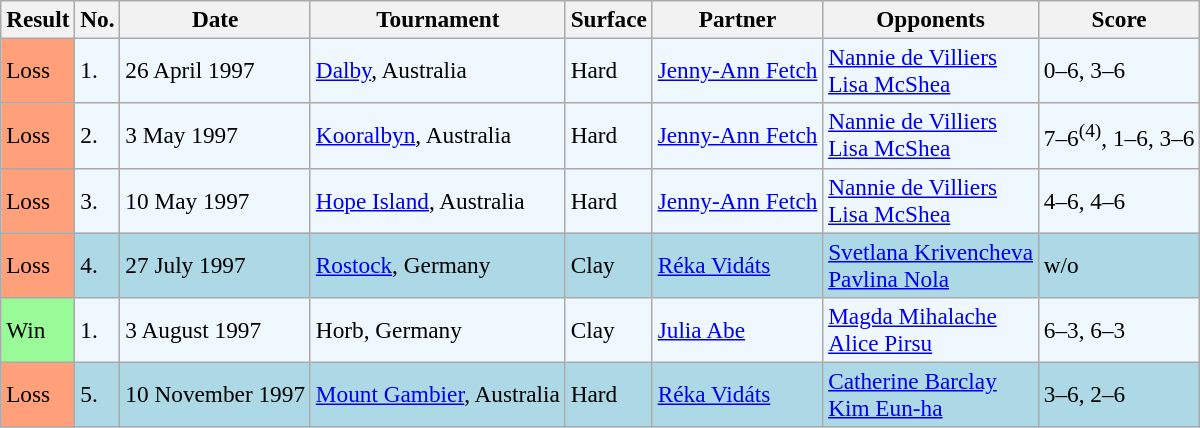<table class="sortable wikitable" style=font-size:97%>
<tr>
<th>Result</th>
<th>No.</th>
<th>Date</th>
<th>Tournament</th>
<th>Surface</th>
<th>Partner</th>
<th>Opponents</th>
<th>Score</th>
</tr>
<tr style="background:#f0f8ff;">
<td style="background:#ffa07a;">Loss</td>
<td>1.</td>
<td>26 April 1997</td>
<td><a href='#'>Dalby</a>, Australia</td>
<td>Hard</td>
<td> <a href='#'>Jenny-Ann Fetch</a></td>
<td> <a href='#'>Nannie de Villiers</a> <br>  <a href='#'>Lisa McShea</a></td>
<td>0–6, 3–6</td>
</tr>
<tr style="background:#f0f8ff;">
<td style="background:#ffa07a;">Loss</td>
<td>2.</td>
<td>3 May 1997</td>
<td><a href='#'>Kooralbyn</a>, Australia</td>
<td>Hard</td>
<td> <a href='#'>Jenny-Ann Fetch</a></td>
<td> <a href='#'>Nannie de Villiers</a> <br>  <a href='#'>Lisa McShea</a></td>
<td>7–6<sup>(4)</sup>, 1–6, 3–6</td>
</tr>
<tr style="background:#f0f8ff;">
<td style="background:#ffa07a;">Loss</td>
<td>3.</td>
<td>10 May 1997</td>
<td><a href='#'>Hope Island</a>, Australia</td>
<td>Hard</td>
<td> <a href='#'>Jenny-Ann Fetch</a></td>
<td> <a href='#'>Nannie de Villiers</a> <br>  <a href='#'>Lisa McShea</a></td>
<td>4–6, 4–6</td>
</tr>
<tr bgcolor="lightblue">
<td style="background:#ffa07a;">Loss</td>
<td>4.</td>
<td>27 July 1997</td>
<td><a href='#'>Rostock</a>, Germany</td>
<td>Clay</td>
<td> <a href='#'>Réka Vidáts</a></td>
<td> <a href='#'>Svetlana Krivencheva</a> <br>  <a href='#'>Pavlina Nola</a></td>
<td>w/o</td>
</tr>
<tr bgcolor="#f0f8ff">
<td style="background:#98fb98;">Win</td>
<td>1.</td>
<td>3 August 1997</td>
<td>Horb, Germany</td>
<td>Clay</td>
<td> <a href='#'>Julia Abe</a></td>
<td> <a href='#'>Magda Mihalache</a> <br>  <a href='#'>Alice Pirsu</a></td>
<td>6–3, 6–3</td>
</tr>
<tr bgcolor="lightblue">
<td style="background:#ffa07a;">Loss</td>
<td>5.</td>
<td>10 November 1997</td>
<td><a href='#'>Mount Gambier</a>, Australia</td>
<td>Hard</td>
<td> <a href='#'>Réka Vidáts</a></td>
<td> <a href='#'>Catherine Barclay</a> <br>  <a href='#'>Kim Eun-ha</a></td>
<td>3–6, 2–6</td>
</tr>
</table>
